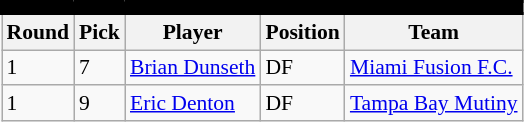<table class="wikitable sortable" style="text-align:center; font-size:90%; text-align:left;">
<tr style="border-spacing: 2px; border: 2px solid black;">
<td colspan="7" bgcolor="#000000" color="#000000" border="#FED000" align="center"><strong></strong></td>
</tr>
<tr>
<th><strong>Round</strong></th>
<th><strong>Pick</strong></th>
<th><strong>Player</strong></th>
<th><strong>Position</strong></th>
<th><strong>Team</strong></th>
</tr>
<tr>
<td>1</td>
<td>7</td>
<td> <a href='#'>Brian Dunseth</a></td>
<td>DF</td>
<td><a href='#'>Miami Fusion F.C.</a></td>
</tr>
<tr>
<td>1</td>
<td>9</td>
<td> <a href='#'>Eric Denton</a></td>
<td>DF</td>
<td><a href='#'>Tampa Bay Mutiny</a></td>
</tr>
</table>
